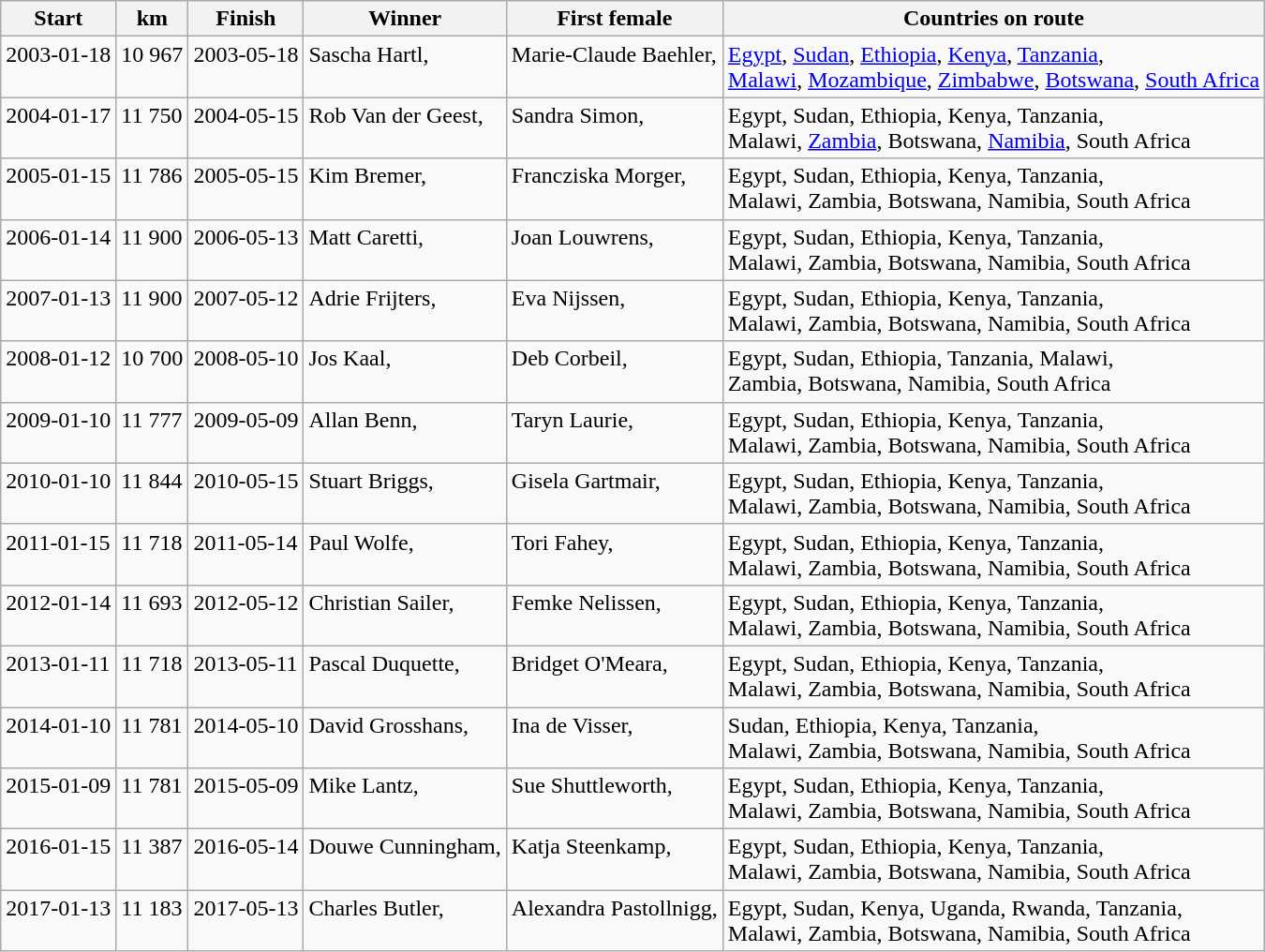<table class="wikitable">
<tr>
<th>Start</th>
<th>km</th>
<th>Finish</th>
<th>Winner</th>
<th>First female</th>
<th>Countries on route</th>
</tr>
<tr valign="top">
<td>2003-01-18</td>
<td>10 967</td>
<td>2003-05-18</td>
<td>Sascha Hartl, <br></td>
<td>Marie-Claude Baehler, <br></td>
<td><a href='#'>Egypt</a>, <a href='#'>Sudan</a>, <a href='#'>Ethiopia</a>, <a href='#'>Kenya</a>, <a href='#'>Tanzania</a>,<br> <a href='#'>Malawi</a>, <a href='#'>Mozambique</a>, <a href='#'>Zimbabwe</a>, <a href='#'>Botswana</a>, <a href='#'>South Africa</a></td>
</tr>
<tr valign="top">
<td>2004-01-17</td>
<td>11 750</td>
<td>2004-05-15</td>
<td>Rob Van der Geest, <br></td>
<td>Sandra Simon,<br> </td>
<td>Egypt, Sudan, Ethiopia, Kenya, Tanzania,<br>  Malawi, <a href='#'>Zambia</a>, Botswana, <a href='#'>Namibia</a>, South Africa</td>
</tr>
<tr valign="top">
<td>2005-01-15</td>
<td>11 786</td>
<td>2005-05-15</td>
<td>Kim Bremer, <br></td>
<td>Francziska Morger, <br></td>
<td>Egypt, Sudan, Ethiopia, Kenya, Tanzania,<br>  Malawi, Zambia, Botswana, Namibia, South Africa</td>
</tr>
<tr valign="top">
<td>2006-01-14</td>
<td>11 900</td>
<td>2006-05-13</td>
<td>Matt Caretti, <br></td>
<td>Joan Louwrens, <br></td>
<td>Egypt, Sudan, Ethiopia, Kenya, Tanzania,<br>  Malawi, Zambia, Botswana, Namibia, South Africa</td>
</tr>
<tr valign="top">
<td>2007-01-13</td>
<td>11 900</td>
<td>2007-05-12</td>
<td>Adrie Frijters, <br></td>
<td>Eva Nijssen, <br></td>
<td>Egypt, Sudan, Ethiopia, Kenya, Tanzania,<br>  Malawi, Zambia, Botswana, Namibia, South Africa</td>
</tr>
<tr valign="top">
<td>2008-01-12</td>
<td>10 700</td>
<td>2008-05-10</td>
<td>Jos Kaal, <br></td>
<td>Deb Corbeil, <br></td>
<td>Egypt, Sudan, Ethiopia, Tanzania, Malawi,<br>  Zambia, Botswana, Namibia, South Africa</td>
</tr>
<tr valign="top">
<td>2009-01-10</td>
<td>11 777</td>
<td>2009-05-09</td>
<td>Allan Benn, <br><br></td>
<td>Taryn Laurie, <br><br></td>
<td>Egypt, Sudan, Ethiopia, Kenya, Tanzania,<br> Malawi, Zambia, Botswana, Namibia, South Africa</td>
</tr>
<tr valign="top">
<td>2010-01-10</td>
<td>11 844</td>
<td>2010-05-15</td>
<td>Stuart Briggs, <br><br></td>
<td>Gisela Gartmair, <br><br></td>
<td>Egypt, Sudan, Ethiopia, Kenya, Tanzania,<br> Malawi, Zambia, Botswana, Namibia, South Africa</td>
</tr>
<tr valign="top">
<td>2011-01-15</td>
<td>11 718</td>
<td>2011-05-14</td>
<td>Paul Wolfe, <br><br></td>
<td>Tori Fahey, <br><br></td>
<td>Egypt, Sudan, Ethiopia, Kenya, Tanzania,<br> Malawi, Zambia, Botswana, Namibia, South Africa</td>
</tr>
<tr valign="top">
<td>2012-01-14</td>
<td>11 693</td>
<td>2012-05-12</td>
<td>Christian Sailer, <br><br></td>
<td>Femke Nelissen, <br><br></td>
<td>Egypt, Sudan, Ethiopia, Kenya, Tanzania,<br> Malawi, Zambia, Botswana, Namibia, South Africa</td>
</tr>
<tr valign="top">
<td>2013-01-11</td>
<td>11 718</td>
<td>2013-05-11</td>
<td>Pascal Duquette, <br><br></td>
<td>Bridget O'Meara, <br><br></td>
<td>Egypt, Sudan, Ethiopia, Kenya, Tanzania,<br> Malawi, Zambia, Botswana, Namibia, South Africa</td>
</tr>
<tr valign="top">
<td>2014-01-10</td>
<td>11 781</td>
<td>2014-05-10</td>
<td>David Grosshans, <br><br></td>
<td>Ina de Visser, <br><br></td>
<td>Sudan, Ethiopia, Kenya, Tanzania,<br> Malawi, Zambia, Botswana, Namibia, South Africa</td>
</tr>
<tr valign="top">
<td>2015-01-09</td>
<td>11 781</td>
<td>2015-05-09</td>
<td>Mike Lantz, <br><br></td>
<td>Sue Shuttleworth, <br><br></td>
<td>Egypt, Sudan, Ethiopia, Kenya, Tanzania,<br> Malawi, Zambia, Botswana, Namibia, South Africa</td>
</tr>
<tr valign="top">
<td>2016-01-15</td>
<td>11 387</td>
<td>2016-05-14</td>
<td>Douwe Cunningham, <br><br></td>
<td>Katja Steenkamp, <br><br></td>
<td>Egypt, Sudan, Ethiopia, Kenya, Tanzania,<br> Malawi, Zambia, Botswana, Namibia, South Africa</td>
</tr>
<tr valign="top">
<td>2017-01-13</td>
<td>11 183</td>
<td>2017-05-13</td>
<td>Charles Butler, <br><br></td>
<td>Alexandra Pastollnigg, <br><br></td>
<td>Egypt, Sudan, Kenya, Uganda, Rwanda, Tanzania,<br> Malawi, Zambia, Botswana, Namibia, South Africa</td>
</tr>
</table>
